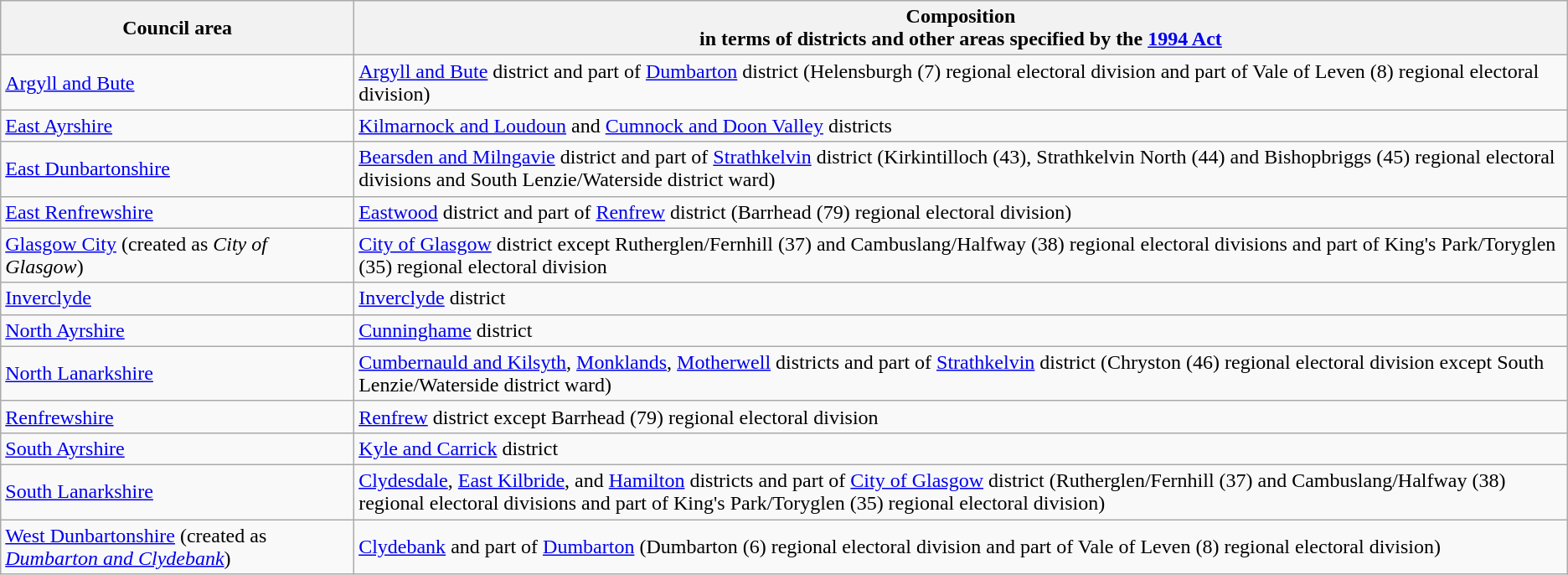<table class="wikitable">
<tr>
<th>Council area</th>
<th>Composition<br> in terms of districts and other areas specified by the <a href='#'>1994 Act</a></th>
</tr>
<tr>
<td><a href='#'>Argyll and Bute</a></td>
<td><a href='#'>Argyll and Bute</a> district and part of <a href='#'>Dumbarton</a> district (Helensburgh (7) regional electoral division and part of Vale of Leven (8) regional electoral division)</td>
</tr>
<tr>
<td><a href='#'>East Ayrshire</a></td>
<td><a href='#'>Kilmarnock and Loudoun</a> and <a href='#'>Cumnock and Doon Valley</a> districts</td>
</tr>
<tr>
<td><a href='#'>East Dunbartonshire</a></td>
<td><a href='#'>Bearsden and Milngavie</a> district and part of <a href='#'>Strathkelvin</a> district (Kirkintilloch (43), Strathkelvin North (44) and Bishopbriggs (45) regional electoral divisions and South Lenzie/Waterside district ward)</td>
</tr>
<tr>
<td><a href='#'>East Renfrewshire</a></td>
<td><a href='#'>Eastwood</a> district and part of <a href='#'>Renfrew</a> district (Barrhead (79) regional electoral division)</td>
</tr>
<tr>
<td><a href='#'>Glasgow City</a> (created as <em>City of Glasgow</em>)</td>
<td><a href='#'>City of Glasgow</a> district except Rutherglen/Fernhill (37) and Cambuslang/Halfway (38) regional electoral divisions and part of King's Park/Toryglen (35) regional electoral division</td>
</tr>
<tr>
<td><a href='#'>Inverclyde</a></td>
<td><a href='#'>Inverclyde</a> district</td>
</tr>
<tr>
<td><a href='#'>North Ayrshire</a></td>
<td><a href='#'>Cunninghame</a> district</td>
</tr>
<tr>
<td><a href='#'>North Lanarkshire</a></td>
<td><a href='#'>Cumbernauld and Kilsyth</a>, <a href='#'>Monklands</a>, <a href='#'>Motherwell</a> districts and part of <a href='#'>Strathkelvin</a> district (Chryston (46) regional electoral division except South Lenzie/Waterside district ward)</td>
</tr>
<tr>
<td><a href='#'>Renfrewshire</a></td>
<td><a href='#'>Renfrew</a> district except Barrhead (79) regional electoral division</td>
</tr>
<tr>
<td><a href='#'>South Ayrshire</a></td>
<td><a href='#'>Kyle and Carrick</a> district</td>
</tr>
<tr>
<td><a href='#'>South Lanarkshire</a></td>
<td><a href='#'>Clydesdale</a>, <a href='#'>East Kilbride</a>, and <a href='#'>Hamilton</a> districts and part of <a href='#'>City of Glasgow</a> district (Rutherglen/Fernhill (37) and Cambuslang/Halfway (38) regional electoral divisions and part of King's Park/Toryglen (35) regional electoral division)</td>
</tr>
<tr>
<td><a href='#'>West Dunbartonshire</a> (created as <em><a href='#'>Dumbarton and Clydebank</a></em>)</td>
<td><a href='#'>Clydebank</a> and part of <a href='#'>Dumbarton</a> (Dumbarton (6) regional electoral division and part of Vale of Leven (8) regional electoral division)</td>
</tr>
</table>
